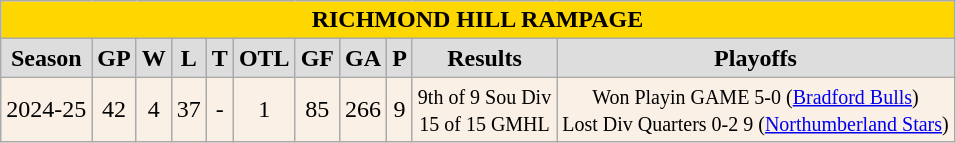<table class="wikitable">
<tr align="center"  bgcolor="gold"  style="color:black">
<td colspan=12><strong>RICHMOND HILL RAMPAGE</strong></td>
</tr>
<tr align="center"  bgcolor="#dddddd">
<td><strong>Season</strong></td>
<td><strong>GP</strong></td>
<td><strong>W</strong></td>
<td><strong>L</strong></td>
<td><strong>T</strong></td>
<td><strong>OTL</strong></td>
<td><strong>GF</strong></td>
<td><strong>GA</strong></td>
<td><strong>P</strong></td>
<td><strong>Results</strong></td>
<td><strong>Playoffs</strong></td>
</tr>
<tr align="center"  bgcolor="linen">
<td>2024-25</td>
<td>42</td>
<td>4</td>
<td>37</td>
<td>-</td>
<td>1</td>
<td>85</td>
<td>266</td>
<td>9</td>
<td><small> 9th of 9 Sou Div<br>15 of 15 GMHL</small></td>
<td><small> Won Playin GAME 5-0 (<a href='#'>Bradford Bulls</a>)<br>Lost Div Quarters 0-2 9 (<a href='#'>Northumberland Stars</a>)   </small></td>
</tr>
</table>
